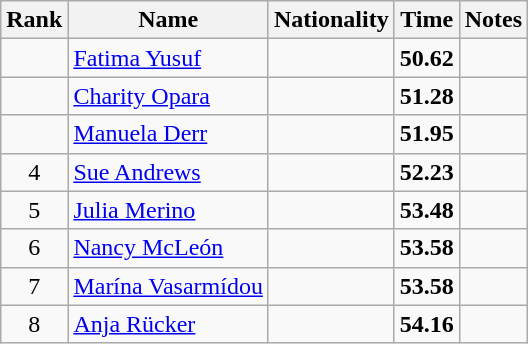<table class="wikitable sortable" style="text-align:center">
<tr>
<th>Rank</th>
<th>Name</th>
<th>Nationality</th>
<th>Time</th>
<th>Notes</th>
</tr>
<tr>
<td></td>
<td align=left><a href='#'>Fatima Yusuf</a></td>
<td align=left></td>
<td><strong>50.62</strong></td>
<td></td>
</tr>
<tr>
<td></td>
<td align=left><a href='#'>Charity Opara</a></td>
<td align=left></td>
<td><strong>51.28</strong></td>
<td></td>
</tr>
<tr>
<td></td>
<td align=left><a href='#'>Manuela Derr</a></td>
<td align=left></td>
<td><strong>51.95</strong></td>
<td></td>
</tr>
<tr>
<td>4</td>
<td align=left><a href='#'>Sue Andrews</a></td>
<td align=left></td>
<td><strong>52.23</strong></td>
<td></td>
</tr>
<tr>
<td>5</td>
<td align=left><a href='#'>Julia Merino</a></td>
<td align=left></td>
<td><strong>53.48</strong></td>
<td></td>
</tr>
<tr>
<td>6</td>
<td align=left><a href='#'>Nancy McLeón</a></td>
<td align=left></td>
<td><strong>53.58</strong></td>
<td></td>
</tr>
<tr>
<td>7</td>
<td align=left><a href='#'>Marína Vasarmídou</a></td>
<td align=left></td>
<td><strong>53.58</strong></td>
<td></td>
</tr>
<tr>
<td>8</td>
<td align=left><a href='#'>Anja Rücker</a></td>
<td align=left></td>
<td><strong>54.16</strong></td>
<td></td>
</tr>
</table>
